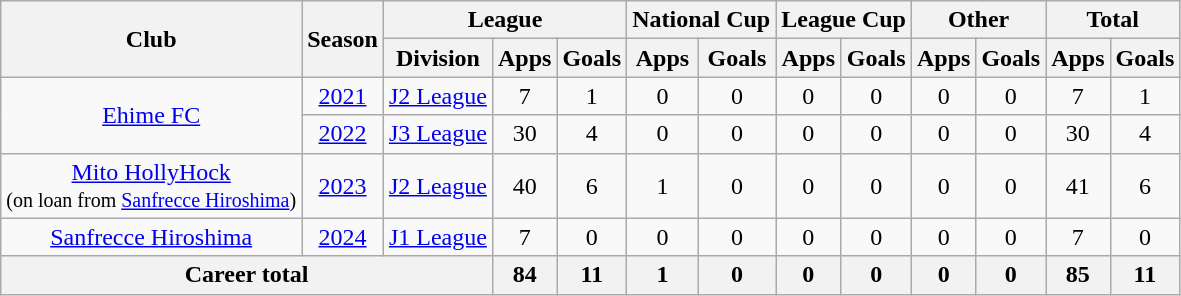<table class="wikitable" style="text-align: center">
<tr>
<th rowspan="2">Club</th>
<th rowspan="2">Season</th>
<th colspan="3">League</th>
<th colspan="2">National Cup</th>
<th colspan="2">League Cup</th>
<th colspan="2">Other</th>
<th colspan="2">Total</th>
</tr>
<tr>
<th>Division</th>
<th>Apps</th>
<th>Goals</th>
<th>Apps</th>
<th>Goals</th>
<th>Apps</th>
<th>Goals</th>
<th>Apps</th>
<th>Goals</th>
<th>Apps</th>
<th>Goals</th>
</tr>
<tr>
<td rowspan="2"><a href='#'>Ehime FC</a></td>
<td><a href='#'>2021</a></td>
<td><a href='#'>J2 League</a></td>
<td>7</td>
<td>1</td>
<td>0</td>
<td>0</td>
<td>0</td>
<td>0</td>
<td>0</td>
<td>0</td>
<td>7</td>
<td>1</td>
</tr>
<tr>
<td><a href='#'>2022</a></td>
<td><a href='#'>J3 League</a></td>
<td>30</td>
<td>4</td>
<td>0</td>
<td>0</td>
<td>0</td>
<td>0</td>
<td>0</td>
<td>0</td>
<td>30</td>
<td>4</td>
</tr>
<tr>
<td><a href='#'>Mito HollyHock</a><br><small>(on loan from <a href='#'>Sanfrecce Hiroshima</a>)</small></td>
<td><a href='#'>2023</a></td>
<td><a href='#'>J2 League</a></td>
<td>40</td>
<td>6</td>
<td>1</td>
<td>0</td>
<td>0</td>
<td>0</td>
<td>0</td>
<td>0</td>
<td>41</td>
<td>6</td>
</tr>
<tr>
<td><a href='#'>Sanfrecce Hiroshima</a></td>
<td><a href='#'>2024</a></td>
<td><a href='#'>J1 League</a></td>
<td>7</td>
<td>0</td>
<td>0</td>
<td>0</td>
<td>0</td>
<td>0</td>
<td>0</td>
<td>0</td>
<td>7</td>
<td>0</td>
</tr>
<tr>
<th colspan=3>Career total</th>
<th>84</th>
<th>11</th>
<th>1</th>
<th>0</th>
<th>0</th>
<th>0</th>
<th>0</th>
<th>0</th>
<th>85</th>
<th>11</th>
</tr>
</table>
